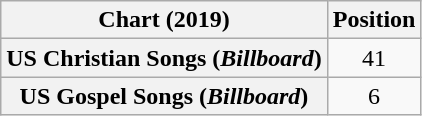<table class="wikitable plainrowheaders sortable" style="text-align:center">
<tr>
<th scope="col">Chart (2019)</th>
<th scope="col">Position</th>
</tr>
<tr>
<th scope="row">US Christian Songs (<em>Billboard</em>)</th>
<td>41</td>
</tr>
<tr>
<th scope="row">US Gospel Songs (<em>Billboard</em>)</th>
<td>6</td>
</tr>
</table>
